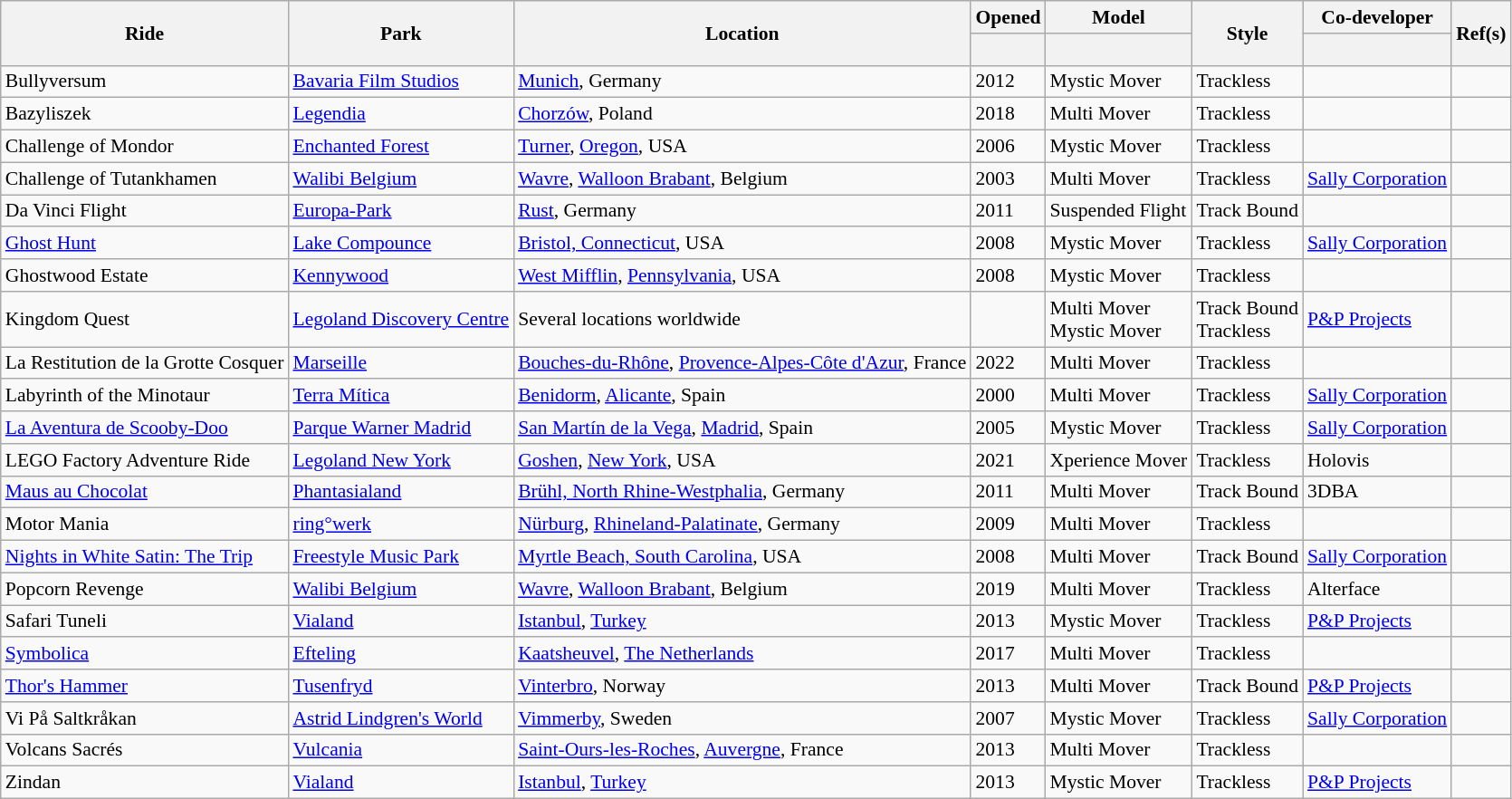<table class="wikitable sortable" style="font-size:90%">
<tr>
<th rowspan=2>Ride</th>
<th rowspan=2>Park</th>
<th rowspan=2>Location</th>
<th>Opened</th>
<th>Model</th>
<th rowspan=2>Style</th>
<th>Co-developer</th>
<th rowspan=2 class="unsortable">Ref(s)</th>
</tr>
<tr>
<th></th>
<th></th>
<th>  </th>
</tr>
<tr>
<td>Bullyversum</td>
<td><a href='#'>Bavaria Film Studios</a></td>
<td> <a href='#'>Munich</a>, Germany</td>
<td>2012</td>
<td>Mystic Mover</td>
<td>Trackless</td>
<td></td>
<td></td>
</tr>
<tr>
<td>Bazyliszek</td>
<td><a href='#'>Legendia</a></td>
<td> <a href='#'>Chorzów</a>, Poland</td>
<td>2018</td>
<td>Multi Mover</td>
<td>Trackless</td>
<td></td>
<td></td>
</tr>
<tr>
<td>Challenge of Mondor</td>
<td><a href='#'>Enchanted Forest</a></td>
<td> <a href='#'>Turner</a>, <a href='#'>Oregon</a>, USA</td>
<td>2006</td>
<td>Mystic Mover</td>
<td>Trackless</td>
<td></td>
<td></td>
</tr>
<tr>
<td>Challenge of Tutankhamen</td>
<td><a href='#'>Walibi Belgium</a></td>
<td> <a href='#'>Wavre</a>, <a href='#'>Walloon Brabant</a>, Belgium</td>
<td>2003</td>
<td>Multi Mover</td>
<td>Trackless</td>
<td><a href='#'>Sally Corporation</a></td>
<td></td>
</tr>
<tr>
<td>Da Vinci Flight</td>
<td><a href='#'>Europa-Park</a></td>
<td> <a href='#'>Rust</a>, Germany</td>
<td>2011</td>
<td>Suspended Flight</td>
<td>Track Bound</td>
<td></td>
<td></td>
</tr>
<tr>
<td><a href='#'>Ghost Hunt</a></td>
<td><a href='#'>Lake Compounce</a></td>
<td> <a href='#'>Bristol, Connecticut</a>, USA</td>
<td>2008</td>
<td>Mystic Mover</td>
<td>Trackless</td>
<td><a href='#'>Sally Corporation</a></td>
<td></td>
</tr>
<tr>
<td>Ghostwood Estate</td>
<td><a href='#'>Kennywood</a></td>
<td> <a href='#'>West Mifflin</a>, <a href='#'>Pennsylvania</a>, USA</td>
<td>2008</td>
<td>Mystic Mover</td>
<td>Trackless</td>
<td></td>
<td></td>
</tr>
<tr>
<td>Kingdom Quest</td>
<td><a href='#'>Legoland Discovery Centre</a></td>
<td> Several locations worldwide</td>
<td></td>
<td>Multi Mover<br>Mystic Mover</td>
<td>Track Bound<br>Trackless</td>
<td><a href='#'>P&P Projects</a></td>
<td></td>
</tr>
<tr>
<td>La Restitution de la Grotte Cosquer</td>
<td><a href='#'>Marseille</a></td>
<td> <a href='#'>Bouches-du-Rhône</a>, <a href='#'>Provence-Alpes-Côte d'Azur</a>, France</td>
<td>2022</td>
<td>Multi Mover</td>
<td>Trackless</td>
<td></td>
<td></td>
</tr>
<tr>
<td>Labyrinth of the Minotaur</td>
<td><a href='#'>Terra Mítica</a></td>
<td> <a href='#'>Benidorm</a>, <a href='#'>Alicante</a>, Spain</td>
<td>2000</td>
<td>Multi Mover</td>
<td>Trackless</td>
<td><a href='#'>Sally Corporation</a></td>
<td></td>
</tr>
<tr>
<td><a href='#'>La Aventura de Scooby-Doo</a></td>
<td><a href='#'>Parque Warner Madrid</a></td>
<td> <a href='#'>San Martín de la Vega</a>, <a href='#'>Madrid</a>, Spain</td>
<td>2005</td>
<td>Mystic Mover</td>
<td>Trackless</td>
<td><a href='#'>Sally Corporation</a></td>
<td></td>
</tr>
<tr>
<td>LEGO Factory Adventure Ride</td>
<td><a href='#'>Legoland New York</a></td>
<td> <a href='#'>Goshen</a>, <a href='#'>New York</a>, USA</td>
<td>2021</td>
<td>Xperience Mover</td>
<td>Trackless</td>
<td>Holovis</td>
<td></td>
</tr>
<tr>
<td><a href='#'>Maus au Chocolat</a></td>
<td><a href='#'>Phantasialand</a></td>
<td> <a href='#'>Brühl, North Rhine-Westphalia</a>, Germany</td>
<td>2011</td>
<td>Multi Mover</td>
<td>Track Bound</td>
<td>3DBA</td>
<td></td>
</tr>
<tr>
<td>Motor Mania</td>
<td><a href='#'>ring°werk</a></td>
<td> <a href='#'>Nürburg</a>, <a href='#'>Rhineland-Palatinate</a>, Germany</td>
<td>2009</td>
<td>Multi Mover</td>
<td>Trackless</td>
<td></td>
<td></td>
</tr>
<tr>
<td><a href='#'>Nights in White Satin: The Trip</a></td>
<td><a href='#'>Freestyle Music Park</a></td>
<td> <a href='#'>Myrtle Beach, South Carolina</a>, USA</td>
<td>2008</td>
<td>Multi Mover</td>
<td>Track Bound</td>
<td><a href='#'>Sally Corporation</a></td>
<td></td>
</tr>
<tr>
<td>Popcorn Revenge</td>
<td><a href='#'>Walibi Belgium</a></td>
<td> <a href='#'>Wavre</a>, <a href='#'>Walloon Brabant</a>, Belgium</td>
<td>2019</td>
<td>Multi Mover</td>
<td>Trackless</td>
<td>Alterface</td>
<td></td>
</tr>
<tr>
<td>Safari Tuneli</td>
<td><a href='#'>Vialand</a></td>
<td> <a href='#'>Istanbul</a>, <a href='#'>Turkey</a></td>
<td>2013</td>
<td>Mystic Mover</td>
<td>Trackless</td>
<td><a href='#'>P&P Projects</a></td>
<td></td>
</tr>
<tr>
<td><a href='#'>Symbolica</a></td>
<td><a href='#'>Efteling</a></td>
<td> <a href='#'>Kaatsheuvel</a>, <a href='#'>The Netherlands</a></td>
<td>2017</td>
<td>Multi Mover</td>
<td>Trackless</td>
<td></td>
<td></td>
</tr>
<tr>
<td><a href='#'>Thor's Hammer</a></td>
<td><a href='#'>Tusenfryd</a></td>
<td> <a href='#'>Vinterbro</a>, Norway</td>
<td>2013</td>
<td>Multi Mover</td>
<td>Track Bound</td>
<td><a href='#'>P&P Projects</a></td>
<td></td>
</tr>
<tr>
<td>Vi På Saltkråkan</td>
<td><a href='#'>Astrid Lindgren's World</a></td>
<td> <a href='#'>Vimmerby</a>, Sweden</td>
<td>2007</td>
<td>Mystic Mover</td>
<td>Trackless</td>
<td><a href='#'>Sally Corporation</a></td>
<td></td>
</tr>
<tr>
<td>Volcans Sacrés</td>
<td><a href='#'>Vulcania</a></td>
<td> <a href='#'>Saint-Ours-les-Roches</a>, <a href='#'>Auvergne</a>, France</td>
<td>2013</td>
<td>Multi Mover</td>
<td>Trackless</td>
<td></td>
<td></td>
</tr>
<tr>
<td>Zindan</td>
<td><a href='#'>Vialand</a></td>
<td> <a href='#'>Istanbul</a>, <a href='#'>Turkey</a></td>
<td>2013</td>
<td>Mystic Mover</td>
<td>Trackless</td>
<td><a href='#'>P&P Projects</a></td>
<td></td>
</tr>
</table>
